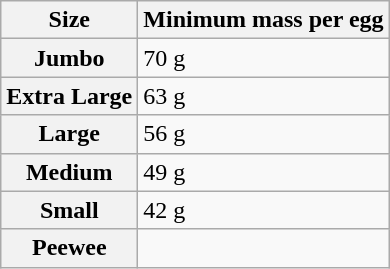<table class="wikitable">
<tr>
<th>Size</th>
<th>Minimum mass per egg</th>
</tr>
<tr>
<th>Jumbo</th>
<td>70 g</td>
</tr>
<tr>
<th>Extra Large</th>
<td>63 g</td>
</tr>
<tr>
<th>Large</th>
<td>56 g</td>
</tr>
<tr>
<th>Medium</th>
<td>49 g</td>
</tr>
<tr>
<th>Small</th>
<td>42 g</td>
</tr>
<tr>
<th>Peewee</th>
<td></td>
</tr>
</table>
